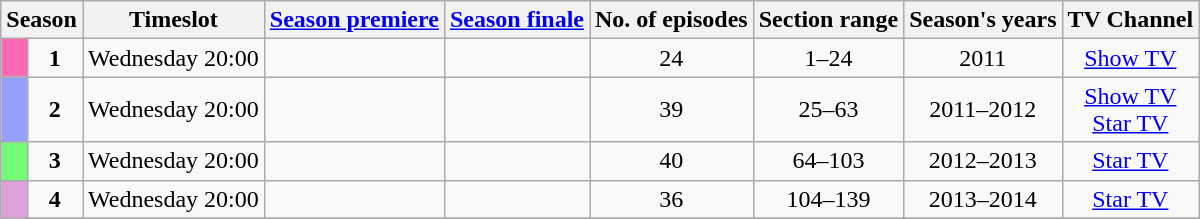<table class="wikitable">
<tr>
<th colspan=2>Season</th>
<th>Timeslot</th>
<th><a href='#'>Season premiere</a></th>
<th><a href='#'>Season finale</a></th>
<th>No. of episodes</th>
<th>Section range</th>
<th>Season's years</th>
<th>TV Channel</th>
</tr>
<tr>
<td style="background:#FF69B4"></td>
<td align="center"><strong>1</strong></td>
<td align="center">Wednesday 20:00</td>
<td align="center"></td>
<td align="center"></td>
<td align="center">24</td>
<td align="center">1–24</td>
<td align="center">2011</td>
<td align="center"><a href='#'>Show TV</a></td>
</tr>
<tr>
<td style="background:#959FFD"></td>
<td align="center"><strong>2</strong></td>
<td align="center">Wednesday 20:00</td>
<td align="center"></td>
<td align="center"></td>
<td align="center">39</td>
<td align="center">25–63</td>
<td align="center">2011–2012</td>
<td align="center"><a href='#'>Show TV</a><br><a href='#'>Star TV</a></td>
</tr>
<tr>
<td style="background:#73FB76"></td>
<td align="center"><strong>3</strong></td>
<td align="center">Wednesday 20:00</td>
<td align="center"></td>
<td align="center"></td>
<td align="center">40</td>
<td align="center">64–103</td>
<td align="center">2012–2013</td>
<td align="center"><a href='#'>Star TV</a></td>
</tr>
<tr>
<td style="background:#DDA0DD"></td>
<td align="center"><strong>4</strong></td>
<td align="center">Wednesday 20:00</td>
<td align="center"></td>
<td align="center"></td>
<td align="center">36</td>
<td align="center">104–139</td>
<td align="center">2013–2014</td>
<td align="center"><a href='#'>Star TV</a></td>
</tr>
<tr>
</tr>
</table>
